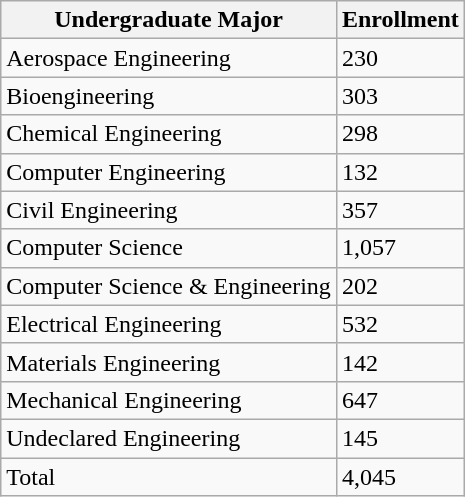<table class="wikitable">
<tr>
<th>Undergraduate Major</th>
<th>Enrollment</th>
</tr>
<tr>
<td>Aerospace Engineering</td>
<td>230</td>
</tr>
<tr>
<td>Bioengineering</td>
<td>303</td>
</tr>
<tr>
<td>Chemical Engineering</td>
<td>298</td>
</tr>
<tr>
<td>Computer Engineering</td>
<td>132</td>
</tr>
<tr>
<td>Civil Engineering</td>
<td>357</td>
</tr>
<tr>
<td>Computer Science</td>
<td>1,057</td>
</tr>
<tr>
<td>Computer Science & Engineering</td>
<td>202</td>
</tr>
<tr>
<td>Electrical Engineering</td>
<td>532</td>
</tr>
<tr>
<td>Materials Engineering</td>
<td>142</td>
</tr>
<tr>
<td>Mechanical Engineering</td>
<td>647</td>
</tr>
<tr>
<td>Undeclared Engineering</td>
<td>145</td>
</tr>
<tr>
<td>Total</td>
<td>4,045</td>
</tr>
</table>
